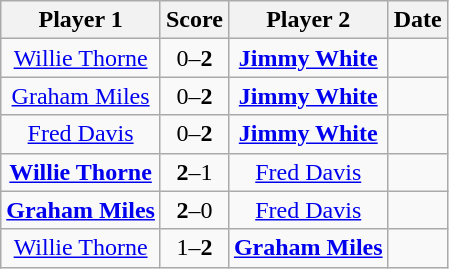<table class="wikitable" style="text-align: center">
<tr>
<th>Player 1</th>
<th>Score</th>
<th>Player 2</th>
<th>Date</th>
</tr>
<tr>
<td> <a href='#'>Willie Thorne</a></td>
<td>0–<strong>2</strong></td>
<td> <strong><a href='#'>Jimmy White</a></strong></td>
<td></td>
</tr>
<tr>
<td> <a href='#'>Graham Miles</a></td>
<td>0–<strong>2</strong></td>
<td> <strong><a href='#'>Jimmy White</a></strong></td>
<td></td>
</tr>
<tr>
<td> <a href='#'>Fred Davis</a></td>
<td>0–<strong>2</strong></td>
<td> <strong><a href='#'>Jimmy White</a></strong></td>
<td></td>
</tr>
<tr>
<td> <strong><a href='#'>Willie Thorne</a></strong></td>
<td><strong>2</strong>–1</td>
<td> <a href='#'>Fred Davis</a></td>
<td></td>
</tr>
<tr>
<td> <strong><a href='#'>Graham Miles</a></strong></td>
<td><strong>2</strong>–0</td>
<td> <a href='#'>Fred Davis</a></td>
<td></td>
</tr>
<tr>
<td> <a href='#'>Willie Thorne</a></td>
<td>1–<strong>2</strong></td>
<td> <strong><a href='#'>Graham Miles</a></strong></td>
<td></td>
</tr>
</table>
